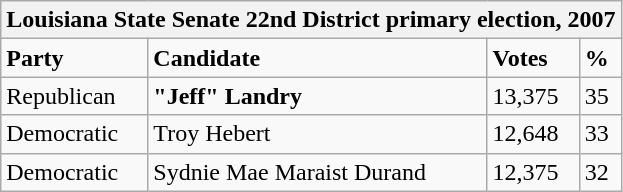<table class="wikitable">
<tr>
<th colspan="4">Louisiana State Senate 22nd District primary election, 2007</th>
</tr>
<tr>
<td><strong>Party</strong></td>
<td><strong>Candidate</strong></td>
<td><strong>Votes</strong></td>
<td><strong>%</strong></td>
</tr>
<tr>
<td>Republican</td>
<td><strong>"Jeff" Landry</strong></td>
<td>13,375</td>
<td>35</td>
</tr>
<tr>
<td>Democratic</td>
<td>Troy Hebert</td>
<td>12,648</td>
<td>33</td>
</tr>
<tr>
<td>Democratic</td>
<td>Sydnie Mae Maraist Durand</td>
<td>12,375</td>
<td>32</td>
</tr>
</table>
